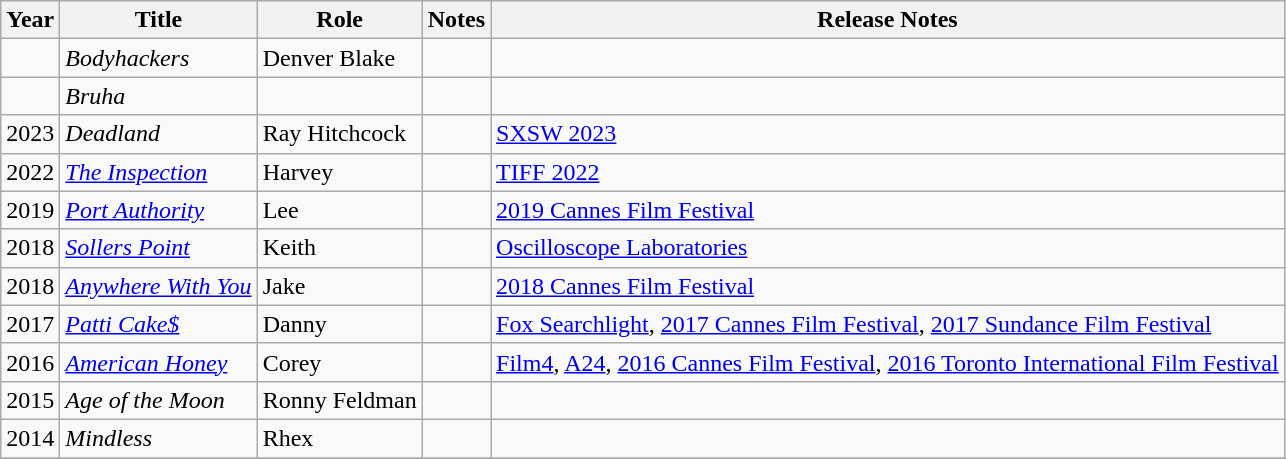<table class="wikitable sortable">
<tr>
<th>Year</th>
<th>Title</th>
<th>Role</th>
<th class="unsortable">Notes</th>
<th class="unsortable">Release Notes</th>
</tr>
<tr>
<td></td>
<td><em> Bodyhackers </em></td>
<td>Denver Blake</td>
<td></td>
<td></td>
</tr>
<tr>
<td></td>
<td><em> Bruha </em></td>
<td></td>
<td></td>
</tr>
<tr>
<td>2023</td>
<td><em> Deadland </em></td>
<td>Ray Hitchcock</td>
<td></td>
<td><a href='#'> SXSW 2023</a></td>
</tr>
<tr>
<td>2022</td>
<td><em><a href='#'>The Inspection</a></em></td>
<td>Harvey</td>
<td></td>
<td><a href='#'>TIFF 2022</a></td>
</tr>
<tr>
<td>2019</td>
<td><em><a href='#'>Port Authority</a></em></td>
<td>Lee</td>
<td></td>
<td><a href='#'>2019 Cannes Film Festival</a></td>
</tr>
<tr>
<td>2018</td>
<td><em><a href='#'>Sollers Point</a></em></td>
<td>Keith</td>
<td></td>
<td><a href='#'>Oscilloscope Laboratories</a></td>
</tr>
<tr>
<td>2018</td>
<td><em><a href='#'>Anywhere With You</a></em></td>
<td>Jake</td>
<td></td>
<td><a href='#'>2018 Cannes Film Festival</a></td>
</tr>
<tr>
<td>2017</td>
<td><em><a href='#'>Patti Cake$</a></em></td>
<td>Danny</td>
<td></td>
<td><a href='#'>Fox Searchlight</a>, <a href='#'>2017 Cannes Film Festival</a>, <a href='#'>2017 Sundance Film Festival</a></td>
</tr>
<tr>
<td>2016</td>
<td><em><a href='#'>American Honey</a></em></td>
<td>Corey</td>
<td></td>
<td><a href='#'>Film4</a>, <a href='#'>A24</a>, <a href='#'>2016 Cannes Film Festival</a>, <a href='#'>2016 Toronto International Film Festival</a></td>
</tr>
<tr>
<td>2015</td>
<td><em>Age of the Moon</em></td>
<td>Ronny Feldman</td>
<td></td>
<td></td>
</tr>
<tr>
<td>2014</td>
<td><em>Mindless</em></td>
<td>Rhex</td>
<td></td>
<td></td>
</tr>
<tr>
</tr>
</table>
